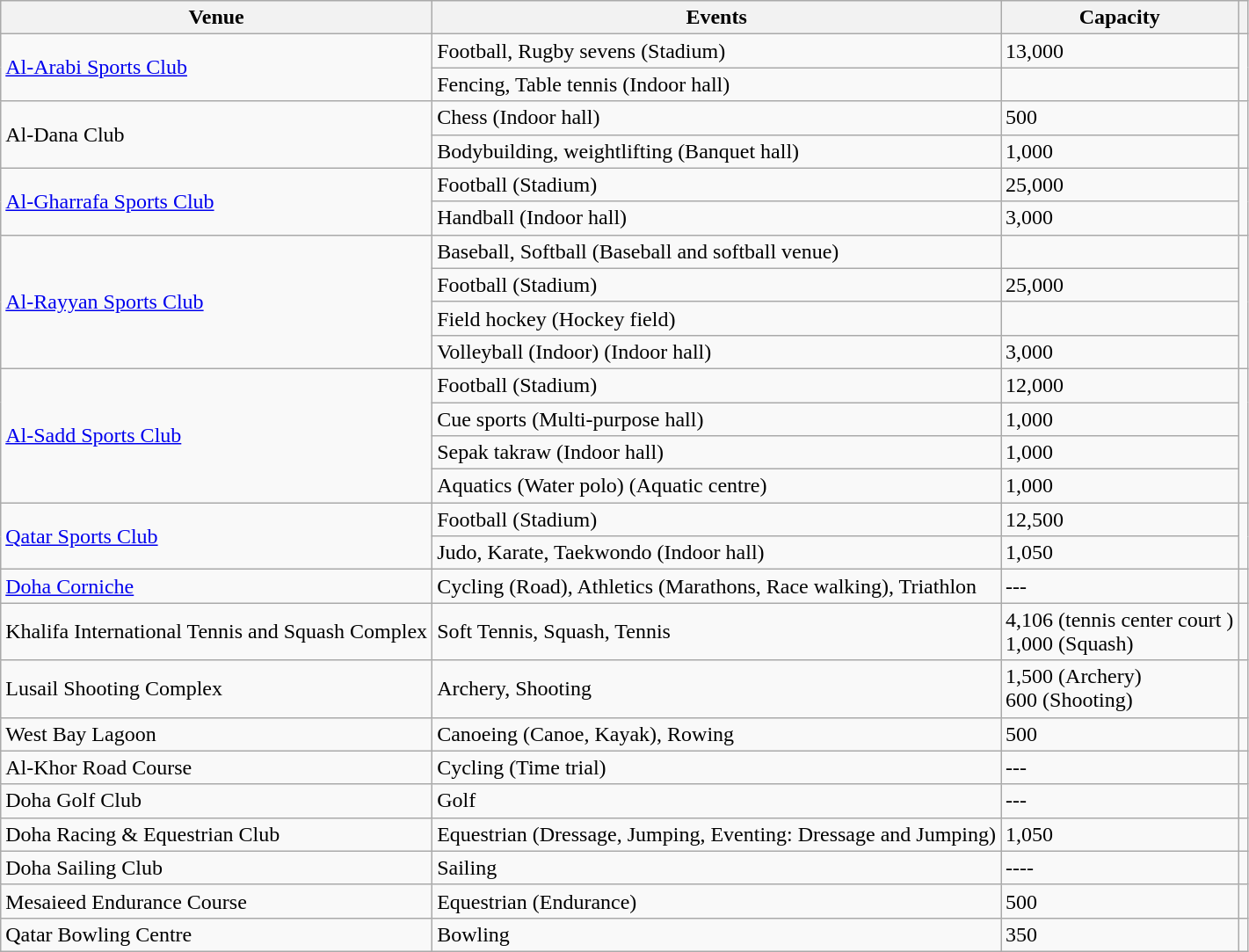<table class="wikitable">
<tr>
<th>Venue</th>
<th>Events</th>
<th>Capacity</th>
<th></th>
</tr>
<tr>
<td rowspan=2><a href='#'>Al-Arabi Sports Club</a></td>
<td>Football, Rugby sevens (Stadium)</td>
<td>13,000</td>
<td rowspan="2"></td>
</tr>
<tr>
<td>Fencing, Table tennis (Indoor hall)</td>
<td></td>
</tr>
<tr>
<td rowspan=2>Al-Dana Club</td>
<td>Chess (Indoor hall)</td>
<td>500</td>
<td rowspan="2"></td>
</tr>
<tr>
<td>Bodybuilding, weightlifting (Banquet hall)</td>
<td>1,000</td>
</tr>
<tr>
<td rowspan=2><a href='#'>Al-Gharrafa Sports Club</a></td>
<td>Football (Stadium)</td>
<td>25,000</td>
<td rowspan="2"></td>
</tr>
<tr>
<td>Handball (Indoor hall)</td>
<td>3,000</td>
</tr>
<tr>
<td rowspan=4><a href='#'>Al-Rayyan Sports Club</a></td>
<td>Baseball, Softball (Baseball and softball venue)</td>
<td></td>
<td rowspan=4></td>
</tr>
<tr>
<td>Football (Stadium)</td>
<td>25,000</td>
</tr>
<tr>
<td>Field hockey (Hockey field)</td>
<td></td>
</tr>
<tr>
<td>Volleyball (Indoor) (Indoor hall)</td>
<td>3,000</td>
</tr>
<tr>
<td rowspan=4><a href='#'>Al-Sadd Sports Club</a></td>
<td>Football (Stadium)</td>
<td>12,000</td>
<td rowspan="4"></td>
</tr>
<tr>
<td>Cue sports (Multi-purpose hall)</td>
<td>1,000</td>
</tr>
<tr>
<td>Sepak takraw (Indoor hall)</td>
<td>1,000</td>
</tr>
<tr>
<td>Aquatics (Water polo) (Aquatic centre)</td>
<td>1,000</td>
</tr>
<tr>
<td rowspan=2><a href='#'>Qatar Sports Club</a></td>
<td>Football (Stadium)</td>
<td>12,500</td>
<td rowspan="2"></td>
</tr>
<tr>
<td>Judo, Karate, Taekwondo (Indoor hall)</td>
<td>1,050</td>
</tr>
<tr>
<td><a href='#'>Doha Corniche</a></td>
<td>Cycling (Road), Athletics (Marathons, Race walking), Triathlon</td>
<td>---</td>
<td></td>
</tr>
<tr>
<td>Khalifa International Tennis and Squash Complex</td>
<td>Soft Tennis, Squash, Tennis</td>
<td>4,106 (tennis center court )<br>1,000 (Squash)</td>
<td></td>
</tr>
<tr>
<td>Lusail Shooting Complex</td>
<td>Archery, Shooting</td>
<td>1,500 (Archery)<br>600 (Shooting)</td>
<td></td>
</tr>
<tr>
<td>West Bay Lagoon</td>
<td>Canoeing (Canoe, Kayak), Rowing</td>
<td>500</td>
<td></td>
</tr>
<tr>
<td>Al-Khor Road Course</td>
<td>Cycling (Time trial)</td>
<td>---</td>
<td></td>
</tr>
<tr>
<td>Doha Golf Club</td>
<td>Golf</td>
<td>---</td>
<td></td>
</tr>
<tr>
<td>Doha Racing & Equestrian Club</td>
<td>Equestrian (Dressage, Jumping, Eventing: Dressage and Jumping)</td>
<td>1,050</td>
<td></td>
</tr>
<tr>
<td>Doha Sailing Club</td>
<td>Sailing</td>
<td>----</td>
<td></td>
</tr>
<tr>
<td>Mesaieed Endurance Course</td>
<td>Equestrian (Endurance)</td>
<td>500</td>
<td></td>
</tr>
<tr>
<td>Qatar Bowling Centre</td>
<td>Bowling</td>
<td>350</td>
<td></td>
</tr>
</table>
